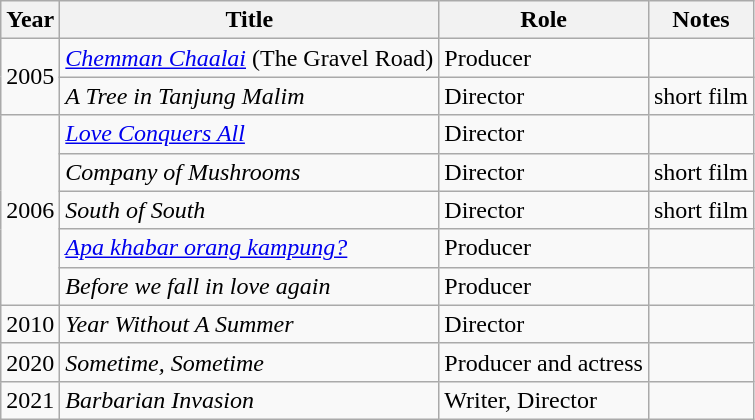<table class="wikitable" border="1">
<tr>
<th>Year</th>
<th>Title</th>
<th>Role</th>
<th>Notes</th>
</tr>
<tr>
<td rowspan="2">2005</td>
<td><em><a href='#'>Chemman Chaalai</a></em> (The Gravel Road)</td>
<td>Producer</td>
<td></td>
</tr>
<tr>
<td><em>A Tree in Tanjung Malim</em></td>
<td>Director</td>
<td>short film</td>
</tr>
<tr>
<td rowspan="5">2006</td>
<td><em><a href='#'>Love Conquers All</a></em></td>
<td>Director</td>
<td></td>
</tr>
<tr>
<td><em>Company of Mushrooms</em></td>
<td>Director</td>
<td>short film</td>
</tr>
<tr>
<td><em>South of South</em></td>
<td>Director</td>
<td>short film</td>
</tr>
<tr>
<td><em><a href='#'>Apa khabar orang kampung?</a></em></td>
<td>Producer</td>
<td></td>
</tr>
<tr>
<td><em>Before we fall in love again</em></td>
<td>Producer</td>
<td></td>
</tr>
<tr>
<td>2010</td>
<td><em>Year Without A Summer</em></td>
<td>Director</td>
<td></td>
</tr>
<tr>
<td>2020</td>
<td><em>Sometime, Sometime</em></td>
<td>Producer and actress</td>
<td></td>
</tr>
<tr>
<td>2021</td>
<td><em>Barbarian Invasion</em></td>
<td>Writer, Director</td>
<td></td>
</tr>
</table>
